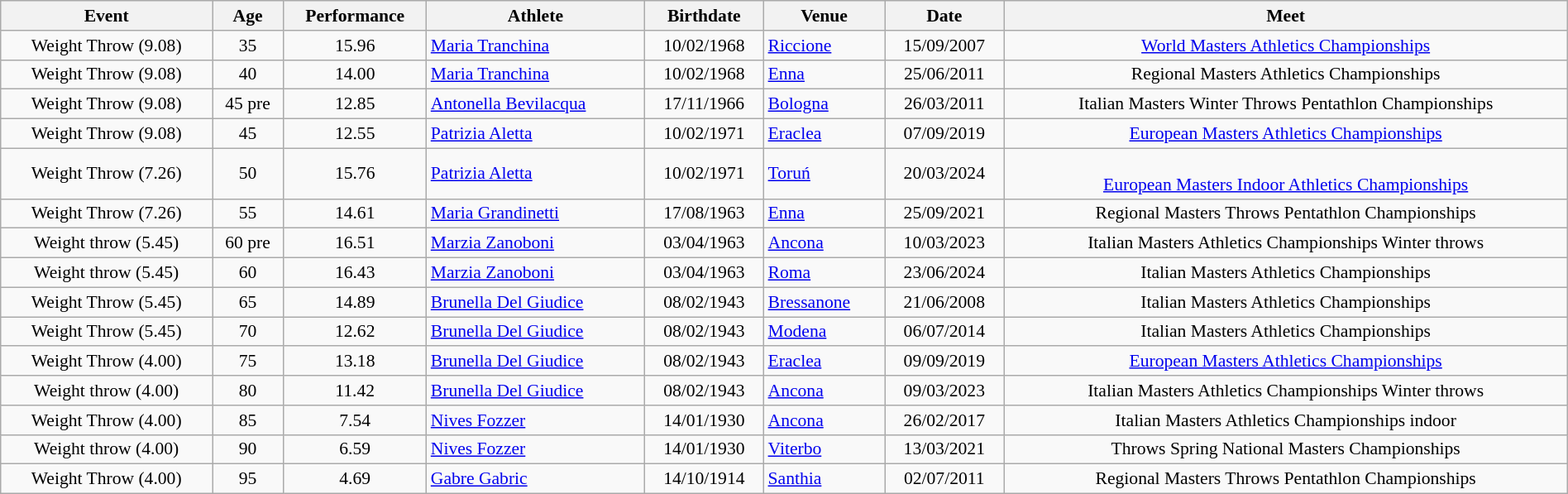<table class="wikitable" width=100% style="font-size:90%; text-align:center">
<tr>
<th>Event</th>
<th>Age</th>
<th>Performance</th>
<th>Athlete</th>
<th>Birthdate</th>
<th>Venue</th>
<th>Date</th>
<th>Meet</th>
</tr>
<tr>
<td>Weight Throw (9.08)</td>
<td>35</td>
<td>15.96</td>
<td align=left><a href='#'>Maria Tranchina</a></td>
<td>10/02/1968</td>
<td align=left><a href='#'>Riccione</a></td>
<td>15/09/2007</td>
<td><a href='#'>World Masters Athletics Championships</a></td>
</tr>
<tr>
<td>Weight Throw (9.08)</td>
<td>40</td>
<td>14.00</td>
<td align=left><a href='#'>Maria Tranchina</a></td>
<td>10/02/1968</td>
<td align=left><a href='#'>Enna</a></td>
<td>25/06/2011</td>
<td>Regional Masters Athletics Championships</td>
</tr>
<tr>
<td>Weight Throw (9.08)</td>
<td>45 pre</td>
<td>12.85</td>
<td align=left><a href='#'>Antonella Bevilacqua</a></td>
<td>17/11/1966</td>
<td align=left><a href='#'>Bologna</a></td>
<td>26/03/2011</td>
<td>Italian Masters Winter Throws Pentathlon Championships</td>
</tr>
<tr>
<td>Weight Throw (9.08)</td>
<td>45</td>
<td>12.55</td>
<td align=left><a href='#'>Patrizia Aletta</a></td>
<td>10/02/1971</td>
<td align=left><a href='#'>Eraclea</a></td>
<td>07/09/2019</td>
<td><a href='#'>European Masters Athletics Championships</a></td>
</tr>
<tr>
<td>Weight Throw (7.26)</td>
<td>50</td>
<td>15.76</td>
<td align=left><a href='#'>Patrizia Aletta</a></td>
<td>10/02/1971</td>
<td align=left><a href='#'>Toruń</a></td>
<td>20/03/2024</td>
<td><br><a href='#'>European Masters Indoor Athletics Championships</a></td>
</tr>
<tr>
<td>Weight Throw (7.26)</td>
<td>55</td>
<td>14.61</td>
<td align=left><a href='#'>Maria Grandinetti</a></td>
<td>17/08/1963</td>
<td align=left><a href='#'>Enna</a></td>
<td>25/09/2021</td>
<td>Regional Masters Throws Pentathlon Championships</td>
</tr>
<tr>
<td>Weight throw (5.45)</td>
<td>60 pre</td>
<td>16.51</td>
<td align=left><a href='#'>Marzia Zanoboni</a></td>
<td>03/04/1963</td>
<td align=left><a href='#'>Ancona</a></td>
<td>10/03/2023</td>
<td>Italian Masters Athletics Championships Winter throws</td>
</tr>
<tr>
<td>Weight throw (5.45)</td>
<td>60</td>
<td>16.43</td>
<td align=left><a href='#'>Marzia Zanoboni</a></td>
<td>03/04/1963</td>
<td align=left><a href='#'>Roma</a></td>
<td>23/06/2024</td>
<td>Italian Masters Athletics Championships</td>
</tr>
<tr>
<td>Weight Throw (5.45)</td>
<td>65</td>
<td>14.89</td>
<td align=left><a href='#'>Brunella Del Giudice</a></td>
<td>08/02/1943</td>
<td align=left><a href='#'>Bressanone</a></td>
<td>21/06/2008</td>
<td>Italian Masters Athletics Championships</td>
</tr>
<tr>
<td>Weight Throw (5.45)</td>
<td>70</td>
<td>12.62</td>
<td align=left><a href='#'>Brunella Del Giudice</a></td>
<td>08/02/1943</td>
<td align=left><a href='#'>Modena</a></td>
<td>06/07/2014</td>
<td>Italian Masters Athletics Championships</td>
</tr>
<tr>
<td>Weight Throw (4.00)</td>
<td>75</td>
<td>13.18</td>
<td align=left><a href='#'>Brunella Del Giudice</a></td>
<td>08/02/1943</td>
<td align=left><a href='#'>Eraclea</a></td>
<td>09/09/2019</td>
<td><a href='#'>European Masters Athletics Championships</a></td>
</tr>
<tr>
<td>Weight throw (4.00)</td>
<td>80</td>
<td>11.42</td>
<td align=left><a href='#'>Brunella Del Giudice</a></td>
<td>08/02/1943</td>
<td align=left><a href='#'>Ancona</a></td>
<td>09/03/2023</td>
<td>Italian Masters Athletics Championships Winter throws</td>
</tr>
<tr>
<td>Weight Throw (4.00)</td>
<td>85</td>
<td>7.54</td>
<td align=left><a href='#'>Nives Fozzer</a></td>
<td>14/01/1930</td>
<td align=left><a href='#'>Ancona</a></td>
<td>26/02/2017</td>
<td>Italian Masters Athletics Championships indoor</td>
</tr>
<tr>
<td>Weight throw (4.00)</td>
<td>90</td>
<td>6.59</td>
<td align=left><a href='#'>Nives Fozzer</a></td>
<td>14/01/1930</td>
<td align=left><a href='#'>Viterbo</a></td>
<td>13/03/2021</td>
<td>Throws Spring National Masters Championships</td>
</tr>
<tr>
<td>Weight Throw (4.00)</td>
<td>95</td>
<td>4.69</td>
<td align=left><a href='#'>Gabre Gabric</a></td>
<td>14/10/1914</td>
<td align=left><a href='#'>Santhia</a></td>
<td>02/07/2011</td>
<td>Regional Masters Throws Pentathlon Championships</td>
</tr>
</table>
